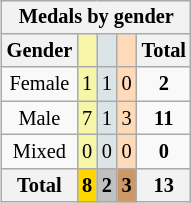<table class=wikitable style=font-size:85%;float:right;text-align:center>
<tr>
<th colspan=5>Medals by gender</th>
</tr>
<tr>
<th>Gender</th>
<td bgcolor=F7F6A8></td>
<td bgcolor=DCE5E5></td>
<td bgcolor=FFDAB9></td>
<th>Total</th>
</tr>
<tr>
<td>Female</td>
<td bgcolor=F7F6A8>1</td>
<td bgcolor=DCE5E5>1</td>
<td bgcolor=FFDAB9>0</td>
<td><strong>2</strong></td>
</tr>
<tr>
<td>Male</td>
<td bgcolor=F7F6A8>7</td>
<td bgcolor=DCE5E5>1</td>
<td bgcolor=FFDAB9>3</td>
<td><strong>11</strong></td>
</tr>
<tr>
<td>Mixed</td>
<td bgcolor=F7F6A8>0</td>
<td bgcolor=DCE5E5>0</td>
<td bgcolor=FFDAB9>0</td>
<td><strong>0</strong></td>
</tr>
<tr>
<th>Total</th>
<th style=background:gold>8</th>
<th style=background:silver>2</th>
<th style=background:#c96>3</th>
<th>13</th>
</tr>
</table>
